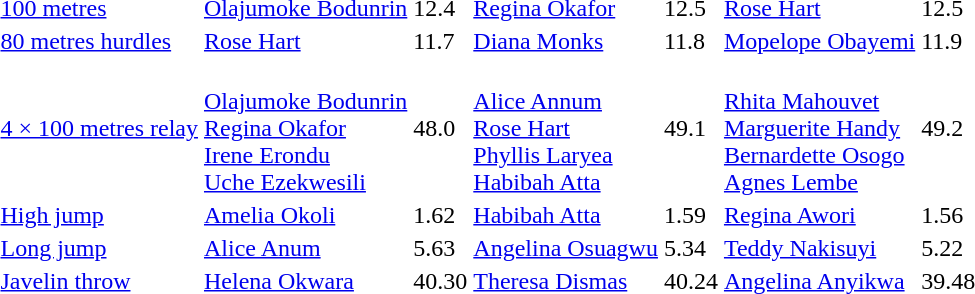<table>
<tr>
<td><a href='#'>100 metres</a></td>
<td><a href='#'>Olajumoke Bodunrin</a><br> </td>
<td>12.4</td>
<td><a href='#'>Regina Okafor</a><br> </td>
<td>12.5</td>
<td><a href='#'>Rose Hart</a><br> </td>
<td>12.5</td>
</tr>
<tr>
<td><a href='#'>80 metres hurdles</a></td>
<td><a href='#'>Rose Hart</a><br> </td>
<td>11.7</td>
<td><a href='#'>Diana Monks</a><br> </td>
<td>11.8</td>
<td><a href='#'>Mopelope Obayemi</a><br> </td>
<td>11.9</td>
</tr>
<tr>
<td><a href='#'>4 × 100 metres relay</a></td>
<td><br><a href='#'>Olajumoke Bodunrin</a><br><a href='#'>Regina Okafor</a><br><a href='#'>Irene Erondu</a><br><a href='#'>Uche Ezekwesili</a></td>
<td>48.0</td>
<td><br><a href='#'>Alice Annum</a><br><a href='#'>Rose Hart</a><br><a href='#'>Phyllis Laryea</a><br><a href='#'>Habibah Atta</a></td>
<td>49.1</td>
<td><br><a href='#'>Rhita Mahouvet</a><br><a href='#'>Marguerite Handy</a><br><a href='#'>Bernardette Osogo</a><br><a href='#'>Agnes Lembe</a></td>
<td>49.2</td>
</tr>
<tr>
<td><a href='#'>High jump</a></td>
<td><a href='#'>Amelia Okoli</a><br> </td>
<td>1.62</td>
<td><a href='#'>Habibah Atta</a><br> </td>
<td>1.59</td>
<td><a href='#'>Regina Awori</a><br> </td>
<td>1.56</td>
</tr>
<tr>
<td><a href='#'>Long jump</a></td>
<td><a href='#'>Alice Anum</a><br> </td>
<td>5.63</td>
<td><a href='#'>Angelina Osuagwu</a><br> </td>
<td>5.34</td>
<td><a href='#'>Teddy Nakisuyi</a><br> </td>
<td>5.22</td>
</tr>
<tr>
<td><a href='#'>Javelin throw</a></td>
<td><a href='#'>Helena Okwara</a><br> </td>
<td>40.30</td>
<td><a href='#'>Theresa Dismas</a><br> </td>
<td>40.24</td>
<td><a href='#'>Angelina Anyikwa</a><br> </td>
<td>39.48</td>
</tr>
</table>
